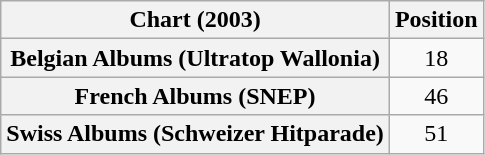<table class="wikitable sortable plainrowheaders" style="text-align:center">
<tr>
<th scope="col">Chart (2003)</th>
<th scope="col">Position</th>
</tr>
<tr>
<th scope="row">Belgian Albums (Ultratop Wallonia)</th>
<td>18</td>
</tr>
<tr>
<th scope="row">French Albums (SNEP)</th>
<td>46</td>
</tr>
<tr>
<th scope="row">Swiss Albums (Schweizer Hitparade)</th>
<td>51</td>
</tr>
</table>
